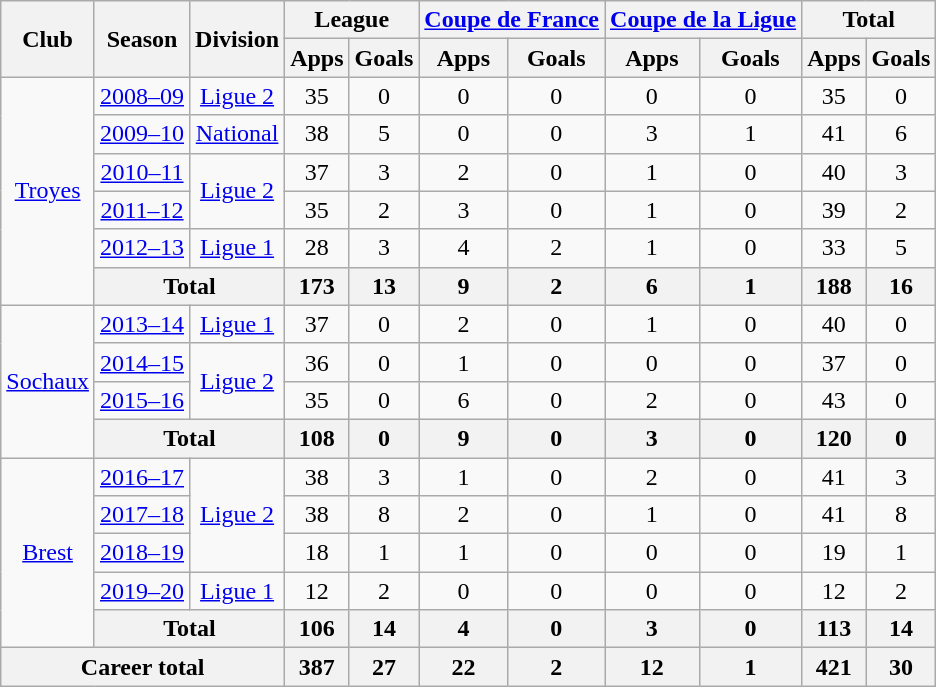<table class="wikitable" style="text-align: center">
<tr>
<th rowspan="2">Club</th>
<th rowspan="2">Season</th>
<th rowspan="2">Division</th>
<th colspan="2">League</th>
<th colspan="2"><a href='#'>Coupe de France</a></th>
<th colspan="2"><a href='#'>Coupe de la Ligue</a></th>
<th colspan="2">Total</th>
</tr>
<tr>
<th>Apps</th>
<th>Goals</th>
<th>Apps</th>
<th>Goals</th>
<th>Apps</th>
<th>Goals</th>
<th>Apps</th>
<th>Goals</th>
</tr>
<tr>
<td rowspan="6"><a href='#'>Troyes</a></td>
<td><a href='#'>2008–09</a></td>
<td><a href='#'>Ligue 2</a></td>
<td>35</td>
<td>0</td>
<td>0</td>
<td>0</td>
<td>0</td>
<td>0</td>
<td>35</td>
<td>0</td>
</tr>
<tr>
<td><a href='#'>2009–10</a></td>
<td><a href='#'>National</a></td>
<td>38</td>
<td>5</td>
<td>0</td>
<td>0</td>
<td>3</td>
<td>1</td>
<td>41</td>
<td>6</td>
</tr>
<tr>
<td><a href='#'>2010–11</a></td>
<td rowspan="2"><a href='#'>Ligue 2</a></td>
<td>37</td>
<td>3</td>
<td>2</td>
<td>0</td>
<td>1</td>
<td>0</td>
<td>40</td>
<td>3</td>
</tr>
<tr>
<td><a href='#'>2011–12</a></td>
<td>35</td>
<td>2</td>
<td>3</td>
<td>0</td>
<td>1</td>
<td>0</td>
<td>39</td>
<td>2</td>
</tr>
<tr>
<td><a href='#'>2012–13</a></td>
<td><a href='#'>Ligue 1</a></td>
<td>28</td>
<td>3</td>
<td>4</td>
<td>2</td>
<td>1</td>
<td>0</td>
<td>33</td>
<td>5</td>
</tr>
<tr>
<th colspan="2">Total</th>
<th>173</th>
<th>13</th>
<th>9</th>
<th>2</th>
<th>6</th>
<th>1</th>
<th>188</th>
<th>16</th>
</tr>
<tr>
<td rowspan="4"><a href='#'>Sochaux</a></td>
<td><a href='#'>2013–14</a></td>
<td><a href='#'>Ligue 1</a></td>
<td>37</td>
<td>0</td>
<td>2</td>
<td>0</td>
<td>1</td>
<td>0</td>
<td>40</td>
<td>0</td>
</tr>
<tr>
<td><a href='#'>2014–15</a></td>
<td rowspan="2"><a href='#'>Ligue 2</a></td>
<td>36</td>
<td>0</td>
<td>1</td>
<td>0</td>
<td>0</td>
<td>0</td>
<td>37</td>
<td>0</td>
</tr>
<tr>
<td><a href='#'>2015–16</a></td>
<td>35</td>
<td>0</td>
<td>6</td>
<td>0</td>
<td>2</td>
<td>0</td>
<td>43</td>
<td>0</td>
</tr>
<tr>
<th colspan="2">Total</th>
<th>108</th>
<th>0</th>
<th>9</th>
<th>0</th>
<th>3</th>
<th>0</th>
<th>120</th>
<th>0</th>
</tr>
<tr>
<td rowspan="5"><a href='#'>Brest</a></td>
<td><a href='#'>2016–17</a></td>
<td rowspan="3"><a href='#'>Ligue 2</a></td>
<td>38</td>
<td>3</td>
<td>1</td>
<td>0</td>
<td>2</td>
<td>0</td>
<td>41</td>
<td>3</td>
</tr>
<tr>
<td><a href='#'>2017–18</a></td>
<td>38</td>
<td>8</td>
<td>2</td>
<td>0</td>
<td>1</td>
<td>0</td>
<td>41</td>
<td>8</td>
</tr>
<tr>
<td><a href='#'>2018–19</a></td>
<td>18</td>
<td>1</td>
<td>1</td>
<td>0</td>
<td>0</td>
<td>0</td>
<td>19</td>
<td>1</td>
</tr>
<tr>
<td><a href='#'>2019–20</a></td>
<td><a href='#'>Ligue 1</a></td>
<td>12</td>
<td>2</td>
<td>0</td>
<td>0</td>
<td>0</td>
<td>0</td>
<td>12</td>
<td>2</td>
</tr>
<tr>
<th colspan="2">Total</th>
<th>106</th>
<th>14</th>
<th>4</th>
<th>0</th>
<th>3</th>
<th>0</th>
<th>113</th>
<th>14</th>
</tr>
<tr>
<th colspan="3">Career total</th>
<th>387</th>
<th>27</th>
<th>22</th>
<th>2</th>
<th>12</th>
<th>1</th>
<th>421</th>
<th>30</th>
</tr>
</table>
